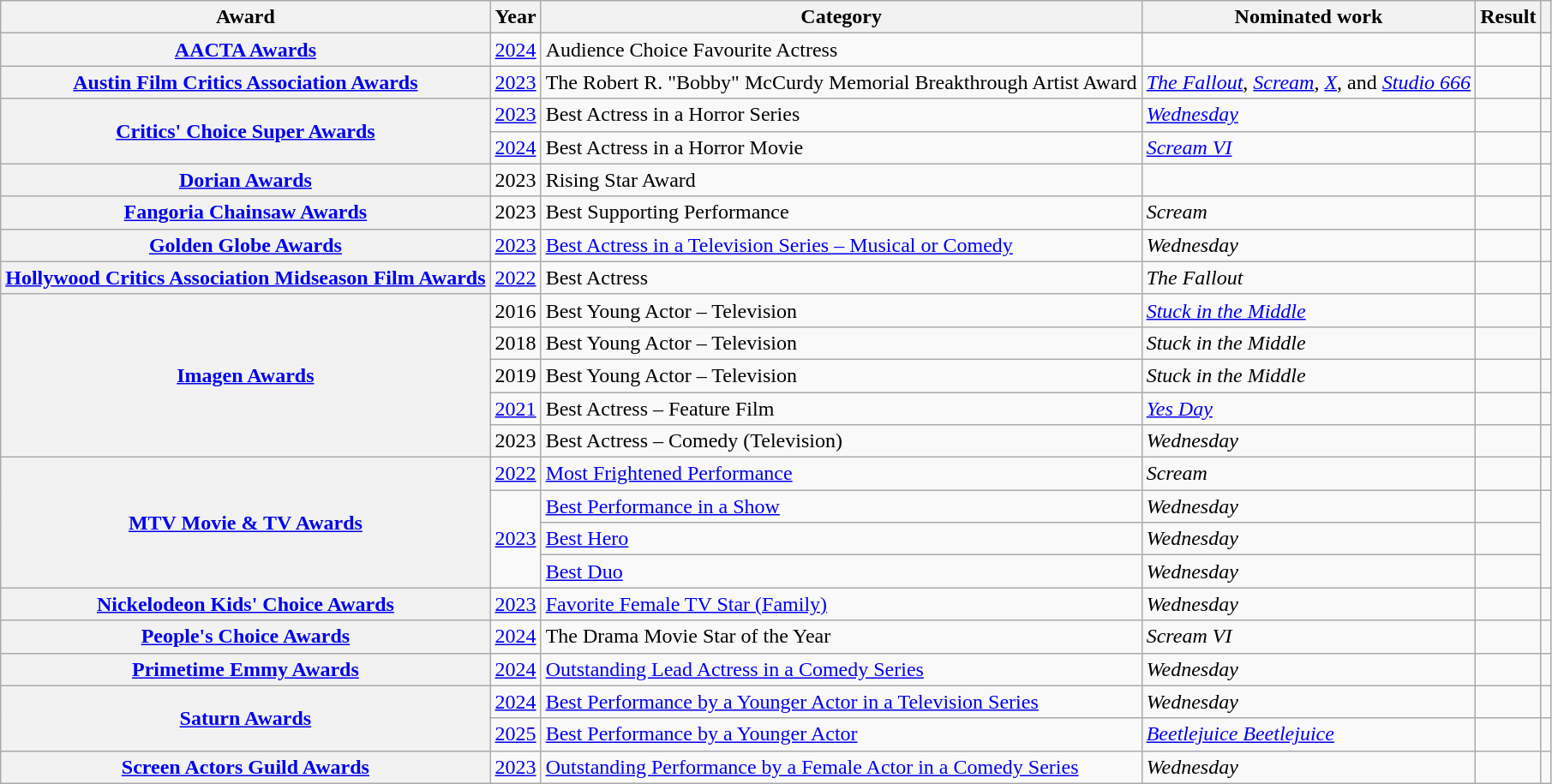<table class="wikitable plainrowheaders sortable">
<tr>
<th scope="col">Award</th>
<th scope="col">Year</th>
<th scope="col">Category</th>
<th scope="col">Nominated work</th>
<th scope="col">Result</th>
<th scope="col" class="unsortable"></th>
</tr>
<tr>
<th scope="row"><a href='#'>AACTA Awards</a></th>
<td><a href='#'>2024</a></td>
<td>Audience Choice Favourite Actress</td>
<td></td>
<td></td>
<td style="text-align:center"></td>
</tr>
<tr>
<th scope="row"><a href='#'>Austin Film Critics Association Awards</a></th>
<td><a href='#'>2023</a></td>
<td>The Robert R. "Bobby" McCurdy Memorial Breakthrough Artist Award</td>
<td><em><a href='#'>The Fallout</a></em>, <em><a href='#'>Scream</a></em>, <em><a href='#'>X</a></em>, and <em><a href='#'>Studio 666</a></em></td>
<td></td>
<td style="text-align:center;"><br></td>
</tr>
<tr>
<th scope="row" rowspan="2"><a href='#'>Critics' Choice Super Awards</a></th>
<td><a href='#'>2023</a></td>
<td>Best Actress in a Horror Series</td>
<td><em><a href='#'>Wednesday</a></em></td>
<td></td>
<td style="text-align:center;"></td>
</tr>
<tr>
<td><a href='#'>2024</a></td>
<td>Best Actress in a Horror Movie</td>
<td><em><a href='#'>Scream VI</a></em></td>
<td></td>
<td style="text-align:center;"></td>
</tr>
<tr>
<th scope="row"><a href='#'>Dorian Awards</a></th>
<td>2023</td>
<td>Rising Star Award</td>
<td></td>
<td></td>
<td style="text-align:center;"></td>
</tr>
<tr>
<th scope="row"><a href='#'>Fangoria Chainsaw Awards</a></th>
<td>2023</td>
<td>Best Supporting Performance</td>
<td><em>Scream</em></td>
<td></td>
<td style="text-align:center;"></td>
</tr>
<tr>
<th scope="row"><a href='#'>Golden Globe Awards</a></th>
<td><a href='#'>2023</a></td>
<td><a href='#'>Best Actress in a Television Series – Musical or Comedy</a></td>
<td><em>Wednesday</em></td>
<td></td>
<td style="text-align:center;"></td>
</tr>
<tr>
<th scope="row"><a href='#'>Hollywood Critics Association Midseason Film Awards</a></th>
<td><a href='#'>2022</a></td>
<td>Best Actress</td>
<td><em>The Fallout</em></td>
<td></td>
<td style="text-align:center;"><br></td>
</tr>
<tr>
<th scope="rowgroup" rowspan="5"><a href='#'>Imagen Awards</a></th>
<td>2016</td>
<td>Best Young Actor – Television</td>
<td><em><a href='#'>Stuck in the Middle</a></em></td>
<td></td>
<td style="text-align:center;"></td>
</tr>
<tr>
<td>2018</td>
<td>Best Young Actor – Television</td>
<td><em>Stuck in the Middle</em></td>
<td></td>
<td style="text-align:center;"></td>
</tr>
<tr>
<td>2019</td>
<td>Best Young Actor – Television</td>
<td><em>Stuck in the Middle</em></td>
<td></td>
<td style="text-align:center;"><br></td>
</tr>
<tr>
<td><a href='#'>2021</a></td>
<td>Best Actress – Feature Film</td>
<td><em><a href='#'>Yes Day</a></em></td>
<td></td>
<td style="text-align:center;"><br></td>
</tr>
<tr>
<td>2023</td>
<td>Best Actress – Comedy (Television)</td>
<td><em>Wednesday</em></td>
<td></td>
<td style="text-align:center;"></td>
</tr>
<tr>
<th scope="rowgroup" rowspan="4"><a href='#'>MTV Movie & TV Awards</a></th>
<td><a href='#'>2022</a></td>
<td><a href='#'>Most Frightened Performance</a></td>
<td><em>Scream</em></td>
<td></td>
<td style="text-align:center;"></td>
</tr>
<tr>
<td rowspan="3"><a href='#'>2023</a></td>
<td><a href='#'>Best Performance in a Show</a></td>
<td><em>Wednesday</em></td>
<td></td>
<td style="text-align:center;" rowspan="3"></td>
</tr>
<tr>
<td><a href='#'>Best Hero</a></td>
<td><em>Wednesday</em></td>
<td></td>
</tr>
<tr>
<td><a href='#'>Best Duo</a></td>
<td><em>Wednesday</em></td>
<td></td>
</tr>
<tr>
<th scope="row"><a href='#'>Nickelodeon Kids' Choice Awards</a></th>
<td><a href='#'>2023</a></td>
<td><a href='#'>Favorite Female TV Star (Family)</a></td>
<td><em>Wednesday</em></td>
<td></td>
<td style="text-align:center;"></td>
</tr>
<tr>
<th scope="row"><a href='#'>People's Choice Awards</a></th>
<td><a href='#'>2024</a></td>
<td>The Drama Movie Star of the Year</td>
<td><em>Scream VI</em></td>
<td></td>
<td style="text-align:center;"></td>
</tr>
<tr>
<th scope="row"><a href='#'>Primetime Emmy Awards</a></th>
<td><a href='#'>2024</a></td>
<td><a href='#'>Outstanding Lead Actress in a Comedy Series</a></td>
<td><em>Wednesday</em></td>
<td></td>
<td style="text-align:center;"></td>
</tr>
<tr>
<th scope="row" rowspan="2"><a href='#'>Saturn Awards</a></th>
<td><a href='#'>2024</a></td>
<td><a href='#'>Best Performance by a Younger Actor in a Television Series</a></td>
<td><em>Wednesday</em></td>
<td></td>
<td style="text-align:center"></td>
</tr>
<tr>
<td><a href='#'>2025</a></td>
<td><a href='#'>Best Performance by a Younger Actor</a></td>
<td><em><a href='#'>Beetlejuice Beetlejuice</a></em></td>
<td></td>
<td style="text-align:center"></td>
</tr>
<tr>
<th scope="row"><a href='#'>Screen Actors Guild Awards</a></th>
<td><a href='#'>2023</a></td>
<td><a href='#'>Outstanding Performance by a Female Actor in a Comedy Series</a></td>
<td><em>Wednesday</em></td>
<td></td>
<td style="text-align:center;"></td>
</tr>
</table>
